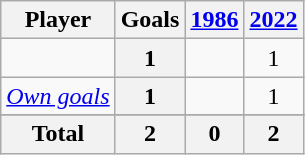<table class="wikitable sortable" style="text-align:center;">
<tr>
<th>Player</th>
<th>Goals</th>
<th><a href='#'>1986</a></th>
<th><a href='#'>2022</a></th>
</tr>
<tr>
<td style="text-align:left;"></td>
<th>1</th>
<td></td>
<td>1</td>
</tr>
<tr>
<td><em><a href='#'>Own goals</a></em></td>
<th>1</th>
<td></td>
<td>1</td>
</tr>
<tr>
</tr>
<tr class="sortbottom">
<th>Total</th>
<th>2</th>
<th>0</th>
<th>2</th>
</tr>
</table>
